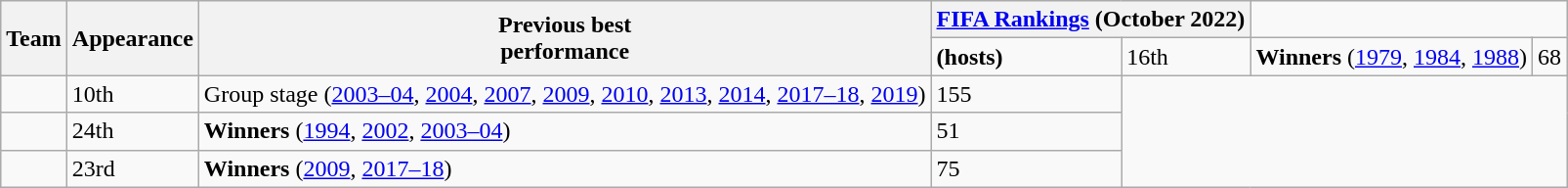<table class="wikitable sortable">
<tr>
<th rowspan=2>Team</th>
<th rowspan=2>Appearance</th>
<th rowspan=2>Previous best<br>performance</th>
<th colspan=2><a href='#'>FIFA Rankings</a> (October 2022)</th>
</tr>
<tr>
<td> <strong>(hosts)</strong></td>
<td data-sort-value="12">16th</td>
<td data-sort-value="7.2"><strong>Winners</strong> (<a href='#'>1979</a>, <a href='#'>1984</a>, <a href='#'>1988</a>)</td>
<td>68</td>
</tr>
<tr>
<td></td>
<td data-sort-value="12">10th</td>
<td data-sort-value="7.2">Group stage (<a href='#'>2003–04</a>, <a href='#'>2004</a>, <a href='#'>2007</a>, <a href='#'>2009</a>, <a href='#'>2010</a>, <a href='#'>2013</a>, <a href='#'>2014</a>, <a href='#'>2017–18</a>, <a href='#'>2019</a>)</td>
<td>155</td>
</tr>
<tr>
<td></td>
<td data-sort-value="12">24th</td>
<td data-sort-value="7.2"><strong>Winners</strong> (<a href='#'>1994</a>, <a href='#'>2002</a>, <a href='#'>2003–04</a>)</td>
<td>51</td>
</tr>
<tr>
<td></td>
<td data-sort-value="12">23rd</td>
<td data-sort-value="7.2"><strong>Winners</strong> (<a href='#'>2009</a>, <a href='#'>2017–18</a>)</td>
<td>75</td>
</tr>
</table>
